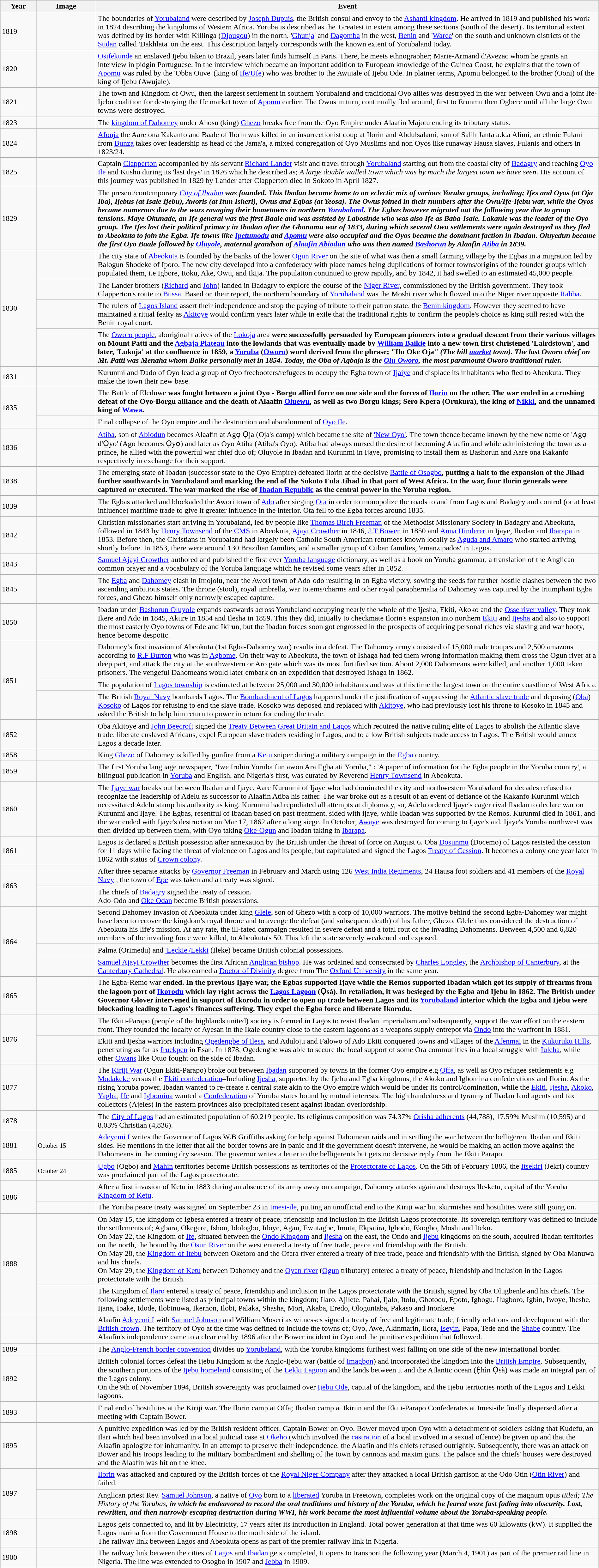<table class="wikitable" width="100%">
<tr>
<th style="width:6%">Year</th>
<th style="width:10%">Image</th>
<th>Event</th>
</tr>
<tr>
<td>1819</td>
<td></td>
<td>The boundaries of <a href='#'>Yorubaland</a> were described by <a href='#'>Joseph Dupuis</a>, the British consul and envoy to the <a href='#'>Ashanti kingdom</a>. He arrived in 1819 and published his work in 1824 describing the kingdoms of Western Africa. Yoruba is described as the 'Greatest in extent among these sections (south of the desert)'. Its territorial extent was defined by its border with Killinga (<a href='#'>Djougou</a>) in the north, '<a href='#'>Ghunja</a>' and <a href='#'>Dagomba</a> in the west, <a href='#'>Benin</a> and '<a href='#'>Waree</a>' on the south and unknown districts of the <a href='#'>Sudan</a> called 'Dakhlata' on the east. This description largely corresponds with the known extent of Yorubaland today.</td>
</tr>
<tr>
<td>1820</td>
<td></td>
<td><a href='#'>Osifekunde</a> an enslaved Ijebu taken to Brazil, years later finds himself in Paris. There, he meets ethnographer; Marie-Armand d'Avezac whom he grants an interview in pidgin Portuguese. In the interview which became an important addition to European knowledge of the Guinea Coast, he explains that the town of <a href='#'>Apomu</a> was ruled by the <small></small> 'Obba Ouve' (king of <a href='#'>Ife/Ufe</a>) who was brother to the Awujale of Ijebu Ode. In plainer terms, Apomu belonged to the brother (Ooni) of the king of Ijebu (Awujale).</td>
</tr>
<tr>
<td>1821</td>
<td></td>
<td>The town and Kingdom of Owu, then the largest settlement in southern Yorubaland and traditional Oyo allies was destroyed in the war between Owu and a joint Ife-Ijebu coalition for destroying the Ife market town of <a href='#'>Apomu</a> earlier. The Owus in turn, continually fled around, first to Erunmu then Ogbere until all the large Owu towns were destroyed.</td>
</tr>
<tr>
<td>1823</td>
<td></td>
<td>The <a href='#'>kingdom of Dahomey</a> under Ahosu (king) <a href='#'>Ghezo</a> breaks free from the Oyo Empire under Alaafin Majotu ending its tributary status.</td>
</tr>
<tr>
<td>1824</td>
<td></td>
<td><a href='#'>Afonja</a> the Aare ona Kakanfo and Baale of Ilorin was killed in an insurrectionist coup at Ilorin and Abdulsalami, son of Salih Janta a.k.a Alimi, an ethnic Fulani from <a href='#'>Bunza</a> takes over leadership as head of the Jama'a, a mixed congregation of Oyo Muslims and non Oyos like runaway Hausa slaves, Fulanis and others in 1823/24.</td>
</tr>
<tr>
<td>1825</td>
<td><small></small></td>
<td>Captain <a href='#'>Clapperton</a> accompanied by his servant <a href='#'>Richard Lander</a> visit and travel through <a href='#'>Yorubaland</a> starting out from the coastal city of <a href='#'>Badagry</a> and reaching <a href='#'>Oyo Ile</a> and Kushu during its 'last days' in 1826 which he described as; <em>A large double walled town which was by much the largest town we have seen</em>. His account of this journey was published in 1829 by Lander after Clapperton died in Sokoto in April 1827.</td>
</tr>
<tr>
<td>1829</td>
<td></td>
<td>The present/contemporary <em><a href='#'>City of Ibadan</a><strong> was founded. This Ibadan became home to an eclectic mix of various Yoruba groups, including; Ifes and Oyos (at Oja Iba), Ijebus (at Isale Ijebu), Aworis (at Itun Isheri), Owus and Egbas (at Yeosa). The Owus joined in their numbers after the Owu/Ife-Ijebu war, while the Oyos became numerous due to the wars ravaging their hometowns in northern <a href='#'>Yorubaland</a>. The Egbas however migrated out the following year due to group tensions. Maye Okunade, an Ife general was the first Baale and was assisted by Labosinde who was also Ife as Baba-Isale. Lakanle was the leader of the Oyo group. The Ifes lost their political primacy in Ibadan after the Gbanamu war of 1833, during which several Owu settlements were again destroyed as they fled to Abeokuta to join the Egba. Ife towns like <a href='#'>Ipetumodu</a> and <a href='#'>Apomu</a> were also occupied and the Oyos became the dominant faction in Ibadan. Oluyedun became the first Oyo Baale followed by <a href='#'>Oluyole</a>, maternal grandson of <a href='#'>Alaafin Abiodun</a> who was then named <a href='#'>Bashorun</a> by Alaafin <a href='#'>Atiba</a> in 1839.</td>
</tr>
<tr>
<td rowspan="4" valign="middle">1830</td>
<td></td>
<td>The city state of <a href='#'>Abeokuta</a> is founded by the banks of the lower <a href='#'>Ogun River</a> on the site of what was then a small farming village by the Egbas in a migration led by Balogun Shodeke of Iporo. The new city developed into a confederacy with place names being duplications of former towns/origins of the founder groups which populated them, i.e Igbore, Itoku, Ake, Owu, and Ikija. The population continued to  grow rapidly, and by 1842, it had swelled to an estimated 45,000 people.</td>
</tr>
<tr>
<td></td>
<td>The Lander brothers (<a href='#'>Richard</a> and <a href='#'>John</a>) landed in Badagry to explore the course of the <a href='#'>Niger River</a>, commissioned by the British government. They took Clapperton's route to <a href='#'>Bussa</a>. Based on their report, the northern boundary of <a href='#'>Yorubaland</a> was the Moshi river which flowed into the Niger river opposite <a href='#'>Rabba</a>.</td>
</tr>
<tr>
<td></td>
<td>The rulers of <a href='#'>Lagos Island</a> assert their independence and stop the paying of tribute to their patron state, the <a href='#'>Benin kingdom</a>. However they seemed to have maintained a ritual fealty as <a href='#'>Akitoye</a> would confirm years later while in exile that the traditional rights to confirm the people's choice as king still rested with the Benin royal court.</td>
</tr>
<tr>
<td><br></td>
<td>The <a href='#'>Oworo people</a>, aboriginal </strong>natives of the <a href='#'>Lokoja</a> area<strong> were successfully persuaded by European pioneers into a gradual descent from their various villages on Mount Patti and the <a href='#'>Agbaja Plateau</a> into the lowlands that was eventually made by <a href='#'>William Baikie</a> into a new town first christened 'Lairdstown', and later, 'Lukoja' at the confluence in 1859, a <a href='#'>Yoruba</a> (<a href='#'>Oworo</a>) word derived from the phrase; "</em>Ilu Oke Oja<em>" (The hill <a href='#'>market</a> town). The last Oworo chief on Mt. Patti was Menaha whom Baike personally met in 1854. Today, the Oba of Agbaja is the <a href='#'>Olu Oworo</a>, the most paramount Oworo traditional ruler.</td>
</tr>
<tr>
<td>1831</td>
<td></td>
<td>Kurunmi and Dado of Oyo lead a group of Oyo freebooters/refugees to occupy the Egba town of <a href='#'>Ijaiye</a> and displace its inhabitants who fled to Abeokuta. They make the town their new base.</td>
</tr>
<tr>
<td rowspan="2" valign="middle">1835</td>
<td></td>
<td>The </strong>Battle of Eleduwe<strong> was fought between a joint Oyo - Borgu allied force on one side and the forces of <a href='#'>Ilorin</a> on the other. The war ended in a crushing defeat of the Oyo-Borgu alliance and the death of Alaafin <a href='#'>Oluewu</a>, as well as two Borgu kings; Sero Kpera (Orukura), the king of <a href='#'>Nikki</a>, and the unnamed king of <a href='#'>Wawa</a>.</td>
</tr>
<tr>
<td></td>
<td>Final collapse of the Oyo empire and the destruction and abandonment of <a href='#'>Oyo Ile</a>.</td>
</tr>
<tr>
<td>1836</td>
<td></td>
<td><a href='#'>Atiba</a>, son of <a href='#'>Abiodun</a> becomes Alaafin at Agọ Ọja (Oja's camp) which became the site of <a href='#'>'New Oyo'</a>. The town thence became known by the new name of 'Agọ d'Ọyo' (Ago becomes Ọyọ) and later as Oyo Atiba (Atiba's Oyo). Atiba had always nursed the desire of becoming Alaafin and while administering the town as a prince, he allied with the powerful war chief duo of; Oluyole in Ibadan and Kurunmi in Ijaye, promising to install them as Bashorun and Aare ona Kakanfo respectively in exchange for their support.</td>
</tr>
<tr>
<td>1838</td>
<td></td>
<td>The emerging state of Ibadan (successor state to the Oyo Empire) defeated Ilorin at the decisive </strong><a href='#'>Battle of Osogbo</a><strong>, putting a halt to the expansion of the Jihad further southwards in Yorubaland and marking the end of the Sokoto Fula Jihad in that part of West Africa. In the war, four Ilorin generals were captured or executed. The war marked the rise of <a href='#'>Ibadan Republic</a> as the central power in the Yoruba region.</td>
</tr>
<tr>
<td>1839</td>
<td></td>
<td>The Egbas attacked and blockaded the Awori town of <a href='#'>Ado</a> after sieging <a href='#'>Ota</a> in order to monopolize the roads to and from Lagos and Badagry and control (or at least influence) maritime trade to give it greater influence in the interior. Ota fell to the Egba forces around 1835.</td>
</tr>
<tr>
<td>1842</td>
<td></td>
<td>Christian missionaries start arriving in Yorubaland, led by people like <a href='#'>Thomas Birch Freeman</a> of the Methodist Missionary Society in Badagry and Abeokuta, followed in 1843 by <a href='#'>Henry Townsend</a> of the <a href='#'>CMS</a> in Abeokuta, <a href='#'>Ajayi Crowther</a> in 1846, <a href='#'>J.T Bowen</a> in 1850 and <a href='#'>Anna Hinderer</a> in Ijaye, Ibadan and <a href='#'>Ibarapa</a> in 1853. Before then, the Christians in Yorubaland had largely been Catholic South American returnees known locally as <a href='#'>Aguda and Amaro</a> who started arriving shortly before. In 1853, there were around 130 Brazilian families, and a smaller group of Cuban families, 'emanzipados' in Lagos.</td>
</tr>
<tr>
<td>1843</td>
<td></td>
<td><a href='#'>Samuel Ajayi Crowther</a> authored and published the first ever <a href='#'>Yoruba language</a> dictionary, as well as a book on Yoruba grammar, a translation of the Anglican common prayer and a vocabulary of the Yoruba language which he revised some years after in 1852.</td>
</tr>
<tr>
<td>1845</td>
<td></td>
<td>The <a href='#'>Egba</a> and <a href='#'>Dahomey</a> clash in Imojolu, near the Awori town of Ado-odo resulting in an Egba victory, sowing the seeds for further hostile clashes between the two ascending ambitious states. The throne (stool), royal umbrella, war totems/charms and other royal paraphernalia of Dahomey was captured by the triumphant Egba forces, and Ghezo himself only narrowly escaped capture.</td>
</tr>
<tr>
<td>1850</td>
<td></td>
<td>Ibadan under <a href='#'>Bashorun Oluyole</a> expands eastwards across Yorubaland occupying nearly the whole of the Ijesha, Ekiti, Akoko and the <a href='#'>Osse river valley</a>. They took Ikere and Ado in 1845, Akure in 1854 and Ilesha in 1859. This they did, initially to checkmate Ilorin's expansion into northern <a href='#'>Ekiti</a> and <a href='#'>Ijesha</a> and also to support the most easterly Oyo towns of Ede and Ikirun, but the Ibadan forces soon got engrossed in the prospects of acquiring personal riches via slaving and war booty, hence become despotic.</td>
</tr>
<tr>
<td rowspan="3" valign="middle">1851</td>
<td><small></small></td>
<td>Dahomey’s first invasion of Abeokuta (1st Egba-Dahomey war) results in a defeat. The Dahomey army consisted of 15,000 male troupes and 2,500 amazons according to <a href='#'>R.F Burton</a> who was in <a href='#'>Agbome</a>. On their way to Abeokuta, the town of Ishaga had fed them wrong information making them cross the Ogun river at a deep part, and attack the city at the southwestern or Aro gate which was its most fortified section. About 2,000 Dahomeans were killed, and another 1,000 taken prisoners. The vengeful Dahomeans would later embark on an expedition that destroyed Ishaga in 1862.</td>
</tr>
<tr>
<td></td>
<td>The population of <a href='#'>Lagos township</a> is estimated at between 25,000 and 30,000 inhabitants and was at this time the largest town on the entire coastline of West Africa.</td>
</tr>
<tr>
<td></td>
<td>The British <a href='#'>Royal Navy</a> bombards Lagos. The <a href='#'>Bombardment of Lagos</a> happened under the justification of suppressing the <a href='#'>Atlantic slave trade</a> and deposing (<a href='#'>Oba</a>) <a href='#'>Kosoko</a> of Lagos for refusing to end the slave trade. Kosoko was deposed and replaced with <a href='#'>Akitoye</a>, who had previously lost his throne to Kosoko in 1845 and asked the British to help him return to power in return for ending the trade.</td>
</tr>
<tr>
<td>1852</td>
<td><small></small></td>
<td>Oba Akitoye and <a href='#'>John Beecroft</a> signed the <a href='#'>Treaty Between Great Britain and Lagos</a> which required the native ruling elite of Lagos to abolish the Atlantic slave trade, liberate enslaved Africans, expel European slave traders residing in Lagos, and to allow British subjects trade access to Lagos. The British would annex Lagos a decade later.</td>
</tr>
<tr>
<td>1858</td>
<td></td>
<td>King <a href='#'>Ghezo</a> of Dahomey is killed by gunfire from a <a href='#'>Ketu</a> sniper during a military campaign in the <a href='#'>Egba</a> country.</td>
</tr>
<tr>
<td>1859</td>
<td><small></small></td>
<td>The first Yoruba language newspaper, "Iwe Irohin Yoruba fun awon Ara Egba ati Yoruba," : 'A paper of information for the Egba people in the Yoruba country', a bilingual publication in <a href='#'>Yoruba</a> and English, and Nigeria's first, was curated by Reverend <a href='#'>Henry Townsend</a> in Abeokuta.</td>
</tr>
<tr>
<td>1860</td>
<td></td>
<td>The <a href='#'>Ijaye war</a> breaks out between Ibadan and Ijaye. Aare Kurunmi of Ijaye who had dominated the city and northwestern Yorubaland for decades refused to recognize the leadership of Adelu as successor to Alaafin Atiba his father. The war broke out as a result of an event of defiance of the Kakanfo Kurunmi which necessitated Adelu stamp his authority as king. Kurunmi had repudiated all attempts at diplomacy,  so, Adelu ordered Ijaye's eager rival Ibadan to declare war on Kurunmi and Ijaye. The Egbas, resentful of Ibadan based on past treatment, sided with ijaye, while Ibadan was supported by the Remos. Kurunmi died in 1861, and the war ended with Ijaye's destruction on Mar 17, 1862 after a long siege. In October, <a href='#'>Awaye</a> was destroyed for coming to Ijaye's aid. Ijaye's Yoruba northwest was then divided up between them, with Oyo taking <a href='#'>Oke-Ogun</a> and Ibadan taking in <a href='#'>Ibarapa</a>.</td>
</tr>
<tr>
<td>1861</td>
<td><br><small></small></td>
<td>Lagos is declared a British possession after annexation by the British under the threat of force on August 6. Oba <a href='#'>Dosunmu</a> (Docemo) of Lagos resisted the cession for 11 days while facing the threat of violence on Lagos and its people, but capitulated and signed the Lagos <a href='#'>Treaty of Cession</a>. It becomes a colony one year later in 1862 with status of <a href='#'>Crown colony</a>.</td>
</tr>
<tr>
<td rowspan="2" valign="middle">1863</td>
<td><small></small></td>
<td>After three separate attacks by <a href='#'>Governor Freeman</a> in February and March using 126 <a href='#'>West India Regiments</a>, 24 Hausa foot soldiers and 41 members of the <a href='#'>Royal Navy</a> , the town of <a href='#'>Epe</a> was taken and a treaty was signed.</td>
</tr>
<tr>
<td></td>
<td>The chiefs of <a href='#'>Badagry</a> signed the treaty of cession.<br> Ado-Odo and <a href='#'>Oke Odan</a> became British possessions.</td>
</tr>
<tr>
<td rowspan="3" valign="middle">1864</td>
<td><small></small></td>
<td>Second Dahomey invasion of Abeokuta under king <a href='#'>Glele</a>, son of Ghezo with a corp of 10,000 warriors. The motive behind the second Egba-Dahomey war might have been to recover the kingdom's royal throne and to avenge the defeat (and subsequent death) of his father, Ghezo. Glele thus considered the destruction of Abeokuta his life's mission. At any rate, the ill-fated campaign resulted in severe defeat and a total rout of the invading Dahomeans. Between 4,500 and 6,820 members of the invading force were killed, to Abeokuta's 50. This left the state severely weakened and exposed.</td>
</tr>
<tr>
<td></td>
<td>Palma (Orimedu) and <a href='#'>'Leckie'/Lekki</a> (Ileke) became British colonial possessions.</td>
</tr>
<tr>
<td><small></small></td>
<td><a href='#'>Samuel Ajayi Crowther</a> becomes the first African <a href='#'>Anglican bishop</a>. He was ordained and consecrated by <a href='#'>Charles Longley</a>, the <a href='#'>Archbishop of Canterbury</a>, at the <a href='#'>Canterbury Cathedral</a>. He also earned a <a href='#'>Doctor of Divinity</a> degree from The <a href='#'>Oxford University</a> in the same year.</td>
</tr>
<tr>
<td>1865</td>
<td><small></small></td>
<td>The </strong>Egba-Remo war<strong> ended. In the previous Ijaye war, the Egbas supported Ijaye while the Remos supported Ibadan which got its supply of firearms from the lagoon port of <a href='#'>Ikorodu</a> which lay right across the <a href='#'>Lagos Lagoon</a> (Ọ̀sà). In retaliation, it was besieged by the Egba and Ijebu in 1862. The British under Governor Glover intervened in support of Ikorodu in order to open up trade between Lagos and its <a href='#'>Yorubaland</a> interior which the Egba and Ijebu were blockading leading to Lagos's finances suffering. They expel the Egba force and liberate Ikorodu.</td>
</tr>
<tr>
<td rowspan="2" valign="middle">1876</td>
<td></td>
<td>The Ekiti-Parapo (people of the highlands united) society is formed in Lagos to resist Ibadan imperialism and subsequently, support the war effort on the eastern front. They founded the localty of Ayesan in the Ikale country close to the eastern lagoons as a weapons supply entrepot via <a href='#'>Ondo</a> into the warfront in 1881.</td>
</tr>
<tr>
<td></td>
<td>Ekiti and Ijesha warriors including <a href='#'>Ogedengbe of Ilesa</a>, and Aduloju and Falowo of Ado Ekiti conquered towns and villages of the <a href='#'>Afenmai</a> in the <a href='#'>Kukuruku Hills</a>, penetrating as far as <a href='#'>Iruekpen</a> in Esan. In 1878, Ogedengbe was able to secure the local support of some Ora communities in a local struggle with <a href='#'>Iuleha</a>, while other <a href='#'>Owans</a> like Otuo fought on the side of Ibadan.</td>
</tr>
<tr>
<td>1877</td>
<td><small></small></td>
<td>The <a href='#'>Kiriji War</a> (Ogun Ekiti-Parapo) broke out between <a href='#'>Ibadan</a> supported by towns in the former Oyo empire e.g <a href='#'>Offa</a>, as well as Oyo refugee settlements e.g <a href='#'>Modakeke</a> versus the <a href='#'>Ekiti confederation</a>–Including <a href='#'>Ijesha</a>, supported by the Ijebu and Egba kingdoms, the Akoko and Igbomina confederations and Ilorin. As the rising Yoruba power, Ibadan wanted to re-create a central state akin to the Oyo empire which would be under its control/domination, while the <a href='#'>Ekiti</a>, <a href='#'>Ijesha</a>, <a href='#'>Akoko</a>, <a href='#'>Yagba</a>, <a href='#'>Ife</a> and <a href='#'>Igbomina</a> wanted a <a href='#'>Confederation</a> of Yoruba states bound by mutual interests. The high handedness and tyranny of Ibadan land agents and tax collectors (Ajeles) in the eastern provinces also precipitated resent against Ibadan overlordship.</td>
</tr>
<tr>
<td>1878</td>
<td><small> </small></td>
<td>The <a href='#'>City of Lagos</a> had an estimated population of 60,219 people. Its religious composition was 74.37% <a href='#'>Orisha adherents</a> (44,788), 17.59% Muslim (10,595) and 8.03% Christian (4,836).</td>
</tr>
<tr>
<td>1881</td>
<td><small>October 15</small></td>
<td><a href='#'>Adeyemi I</a> writes the Governor of Lagos W.B Griffiths asking for help against Dahomean raids and in settling the war between the belligerent Ibadan and Ekiti sides. He mentions in the letter that all the border towns are in panic and if the government doesn't intervene, he would be making an action move against the Dahomeans in the coming dry season. The governor writes a letter to the belligerents but gets no decisive reply from the Ekiti Parapo.</td>
</tr>
<tr>
<td>1885</td>
<td><small>October 24</small></td>
<td><a href='#'>Ugbo</a> (Ogbo) and <a href='#'>Mahin</a> territories become British possessions as territories of the <a href='#'>Protectorate of Lagos</a>. On the 5th of February 1886, the <a href='#'>Itsekiri</a> (Jekri) country was proclaimed part of the Lagos protectorate.</td>
</tr>
<tr>
<td rowspan="2" valign="middle">1886</td>
<td></td>
<td>After a first invasion of Ketu in 1883 during an absence of its army away on campaign, Dahomey attacks again and destroys Ile-ketu, capital of the Yoruba <a href='#'>Kingdom of Ketu</a>.</td>
</tr>
<tr>
<td><small></small></td>
<td>The Yoruba peace treaty was signed on September 23 in <a href='#'>Imesi-ile</a>, putting an unofficial end to the Kiriji war but skirmishes and hostilities were still going on.</td>
</tr>
<tr>
<td rowspan="2" valign="middle">1888</td>
<td><small></small></td>
<td>On May 15, the kingdom of Igbesa entered a treaty of peace, friendship and inclusion in the British Lagos protectorate. Its sovereign territory was defined to include the settlements of; <small></small> Agbara, Okegere, Ishon, Idologbo, Idoye,  Agau, Ewutagbe, Imuta, Ekpatira, Igbodo, Ekogbo, Moshi and Iteku.<br> On May 22, the Kingdom of <a href='#'>Ife</a>, situated between the <a href='#'>Ondo Kingdom</a> and <a href='#'>Ijesha</a> on the east, the Ondo and <a href='#'>Ijebu</a> kingdoms on the south, acquired Ibadan territories on the north, the bound by the <a href='#'>Osun River</a> on the west entered a treaty of free trade, peace and friendship with the British.<br> On May 28, the <a href='#'>Kingdom of Itebu</a> between Oketoro and the Ofara river entered a treaty of free trade, peace and friendship with the British, signed by Oba Manuwa and his chiefs.<br> On May 29, the <a href='#'>Kingdom of Ketu</a> between Dahomey and the <a href='#'>Oyan river</a> (<a href='#'>Ogun</a> tributary) entered a treaty of peace, friendship and inclusion in the Lagos protectorate with the British.</td>
</tr>
<tr>
<td><small></small></td>
<td>The Kingdom of <a href='#'>Ilaro</a> entered a treaty of peace, friendship and inclusion in the Lagos protectorate with the British, signed by Oba Olugbenle and his chiefs. The following settlements were listed as principal towns within the kingdom; <small></small> Ilaro, Ajilete, Pahai, Ijalo, Itolu, Gbotodu, Epoto, Igbogu, Ilugboro, Igbin, Iwoye, Ibeshe, Ijana, Ipake, Idode, Ilobinuwa, Ikernon, Ilobi, Palaka, Shasha, Mori, Akaba, Eredo, Ologuntaba, Pakaso and Inonkere.</td>
</tr>
<tr>
<td></td>
<td><small></small></td>
<td>Alaafin <a href='#'>Adeyemi I</a> with <a href='#'>Samuel Johnson</a> and William Moseri as witnesses signed a treaty of free and legitimate trade, friendly relations and development with the <a href='#'>British crown</a>. The territory of Oyo at the time was defined to include the towns of; <small></small> Oyo, Awe, Akinmarin, Ilora, <a href='#'>Iseyin</a>, Papa, Tede and the <a href='#'>Shabe</a> country. The Alaafin's independence came to a clear end by 1896 after the Bower incident in Oyo and the punitive expedition that followed.</td>
</tr>
<tr>
<td>1889</td>
<td><small></small></td>
<td>The <a href='#'>Anglo-French border convention</a> divides up <a href='#'>Yorubaland</a>, with the Yoruba kingdoms furthest west falling on one side of the new international border.</td>
</tr>
<tr>
<td>1892</td>
<td><small></small></td>
<td>British colonial forces defeat the Ijebu Kingdom at the Anglo-Ijebu war (battle of <a href='#'>Imagbon</a>) and incorporated the kingdom into the <a href='#'>British Empire</a>. Subsequently, the southern portions of the <a href='#'>Ijebu homeland</a> consisting of the <a href='#'>Lekki Lagoon</a> and the lands between it and the Atlantic ocean (Ẹ̀hìn Ọ̀sà) was made an integral part of the Lagos colony. <br>On the 9th of November 1894, British sovereignty was proclaimed over <a href='#'>Ijebu Ode</a>, capital of the kingdom, and the Ijebu territories north of the Lagos and Lekki lagoons.</td>
</tr>
<tr>
<td>1893</td>
<td><small></small></td>
<td>Final end of hostilities at the Kiriji war. The Ilorin camp at Offa; Ibadan camp at Ikirun and the Ekiti-Parapo Confederates at Imesi-ile finally dispersed after a meeting with Captain Bower.</td>
</tr>
<tr>
<td>1895</td>
<td><small></small></td>
<td>A punitive expedition was led by the British resident officer, Captain Bower on Oyo. Bower moved upon Oyo with a detachment of soldiers asking that Kudefu, an Ilari which had been involved in a local judicial case at <a href='#'>Okeho</a> (which involved the <a href='#'>castration</a> of a local involved in a sexual offence) be given up and that the Alaafin apologize for inhumanity. In an attempt to preserve their independence, the Alaafin and his chiefs refused outrightly. Subsequently, there was an attack on Bower and his troops leading to the military bombardment and shelling of the town by cannons and maxim guns. The palace and the chiefs' houses were destroyed and the Alaafin was hit on the knee.</td>
</tr>
<tr>
<td rowspan="2" valign="middle">1897</td>
<td><small></small></td>
<td><a href='#'>Ilorin</a> was attacked and captured by the British forces of the <a href='#'>Royal Niger Company</a> after they attacked a local British garrison at the Odo Otin (<a href='#'>Otin River</a>) and failed.</td>
</tr>
<tr>
<td></td>
<td>Anglican priest Rev. <a href='#'>Samuel Johnson</a>, a native of <a href='#'>Oyo</a> born to a <a href='#'>liberated</a> Yoruba in Freetown, completes work on the original copy of the </em>magnum opus<em> titled; </strong>The History of the Yorubas<strong>, in which he endeavored to record the oral traditions and history of the Yoruba, which he feared were fast fading into obscurity. Lost, rewritten, and then narrowly escaping destruction during WWI, his work became the most influential volume about the Yoruba-speaking people.</td>
</tr>
<tr>
<td>1898</td>
<td><small></small></td>
<td>Lagos gets connected to, and lit by Electricity, 17 years after its introduction in England. Total power generation at that time was 60 kilowatts (kW). It supplied the Lagos marina from the Government House to the north side of the island. <br>The railway link between Lagos and Abeokuta opens as part of the premier railway link in Nigeria.</td>
</tr>
<tr>
<td rowspan="2" valign="middle">1900</td>
<td></td>
<td>The railway link between the cities of <a href='#'>Lagos</a> and <a href='#'>Ibadan</a> gets completed, It opens to transport the following year (March 4, 1901) as part of the premier rail line in Nigeria.  The line was extended to Osogbo in 1907 and <a href='#'>Jebba</a> in 1909.</td>
</tr>
</table>
